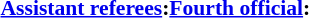<table width=100% style="font-size: 90%">
<tr>
<td width=50% valign=top><br><strong><a href='#'>Assistant referees</a>:</strong><strong><a href='#'>Fourth official</a>:</strong></td>
</tr>
</table>
